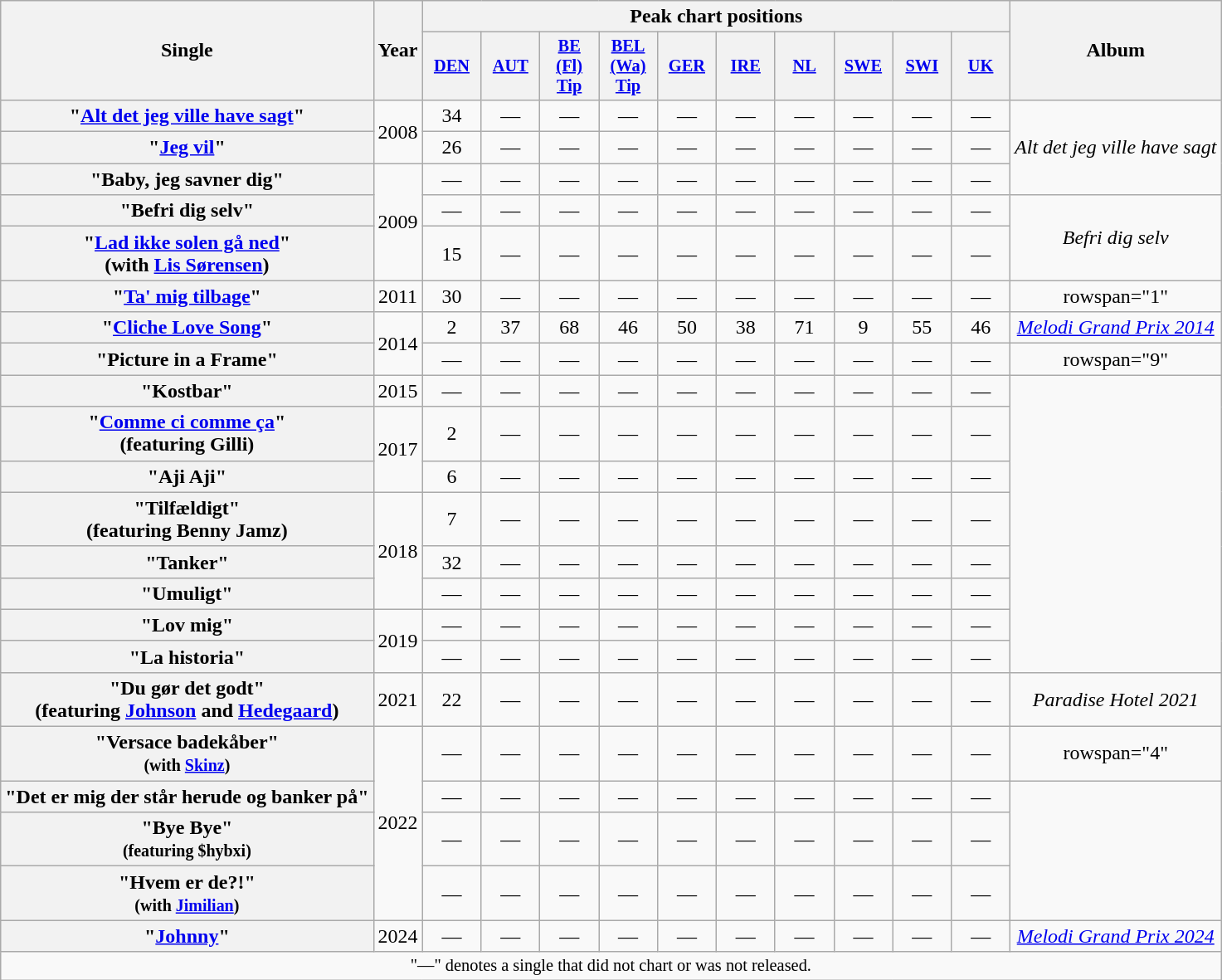<table class="wikitable plainrowheaders" style="text-align:center;">
<tr>
<th scope="col" rowspan="2">Single</th>
<th scope="col" rowspan="2">Year</th>
<th scope="col" colspan="10">Peak chart positions</th>
<th scope="col" rowspan="2">Album</th>
</tr>
<tr>
<th scope="col" style="width:3em;font-size:85%;"><a href='#'>DEN</a><br></th>
<th scope="col" style="width:3em;font-size:85%;"><a href='#'>AUT</a><br></th>
<th scope="col" style="width:3em;font-size:85%;"><a href='#'>BE<br>(Fl)<br>Tip</a><br></th>
<th scope="col" style="width:3em;font-size:85%;"><a href='#'>BEL<br>(Wa)<br>Tip</a><br></th>
<th scope="col" style="width:3em;font-size:85%;"><a href='#'>GER</a><br></th>
<th scope="col" style="width:3em;font-size:85%;"><a href='#'>IRE</a><br></th>
<th scope="col" style="width:3em;font-size:85%;"><a href='#'>NL</a><br></th>
<th scope="col" style="width:3em;font-size:85%;"><a href='#'>SWE</a><br></th>
<th scope="col" style="width:3em;font-size:85%;"><a href='#'>SWI</a><br></th>
<th scope="col" style="width:3em;font-size:85%;"><a href='#'>UK</a><br></th>
</tr>
<tr>
<th scope="row">"<a href='#'>Alt det jeg ville have sagt</a>"</th>
<td rowspan="2">2008</td>
<td>34</td>
<td>—</td>
<td>—</td>
<td>—</td>
<td>—</td>
<td>—</td>
<td>—</td>
<td>—</td>
<td>—</td>
<td>—</td>
<td rowspan="3"><em>Alt det jeg ville have sagt</em></td>
</tr>
<tr>
<th scope="row">"<a href='#'>Jeg vil</a>"</th>
<td>26</td>
<td>—</td>
<td>—</td>
<td>—</td>
<td>—</td>
<td>—</td>
<td>—</td>
<td>—</td>
<td>—</td>
<td>—</td>
</tr>
<tr>
<th scope="row">"Baby, jeg savner dig"</th>
<td rowspan="3">2009</td>
<td>—</td>
<td>—</td>
<td>—</td>
<td>—</td>
<td>—</td>
<td>—</td>
<td>—</td>
<td>—</td>
<td>—</td>
<td>—</td>
</tr>
<tr>
<th scope="row">"Befri dig selv"</th>
<td>—</td>
<td>—</td>
<td>—</td>
<td>—</td>
<td>—</td>
<td>—</td>
<td>—</td>
<td>—</td>
<td>—</td>
<td>—</td>
<td rowspan="2"><em>Befri dig selv</em></td>
</tr>
<tr>
<th scope="row">"<a href='#'>Lad ikke solen gå ned</a>"<br><span>(with <a href='#'>Lis Sørensen</a>)</span></th>
<td>15</td>
<td>—</td>
<td>—</td>
<td>—</td>
<td>—</td>
<td>—</td>
<td>—</td>
<td>—</td>
<td>—</td>
<td>—</td>
</tr>
<tr>
<th scope="row">"<a href='#'>Ta' mig tilbage</a>"</th>
<td>2011</td>
<td>30</td>
<td>—</td>
<td>—</td>
<td>—</td>
<td>—</td>
<td>—</td>
<td>—</td>
<td>—</td>
<td>—</td>
<td>—</td>
<td>rowspan="1" </td>
</tr>
<tr>
<th scope="row">"<a href='#'>Cliche Love Song</a>"</th>
<td rowspan="2">2014</td>
<td>2</td>
<td>37</td>
<td>68</td>
<td>46</td>
<td>50</td>
<td>38</td>
<td>71</td>
<td>9</td>
<td>55</td>
<td>46</td>
<td rowspan="1"><em><a href='#'>Melodi Grand Prix 2014</a></em></td>
</tr>
<tr>
<th scope="row">"Picture in a Frame"</th>
<td>—</td>
<td>—</td>
<td>—</td>
<td>—</td>
<td>—</td>
<td>—</td>
<td>—</td>
<td>—</td>
<td>—</td>
<td>—</td>
<td>rowspan="9" </td>
</tr>
<tr>
<th scope="row">"Kostbar"</th>
<td>2015</td>
<td>—</td>
<td>—</td>
<td>—</td>
<td>—</td>
<td>—</td>
<td>—</td>
<td>—</td>
<td>—</td>
<td>—</td>
<td>—</td>
</tr>
<tr>
<th scope="row">"<a href='#'>Comme ci comme ça</a>"<br><span>(featuring Gilli)</span></th>
<td rowspan="2">2017</td>
<td>2</td>
<td>—</td>
<td>—</td>
<td>—</td>
<td>—</td>
<td>—</td>
<td>—</td>
<td>—</td>
<td>—</td>
<td>—</td>
</tr>
<tr>
<th scope="row">"Aji Aji"</th>
<td>6</td>
<td>—</td>
<td>—</td>
<td>—</td>
<td>—</td>
<td>—</td>
<td>—</td>
<td>—</td>
<td>—</td>
<td>—</td>
</tr>
<tr>
<th scope="row">"Tilfældigt"<br><span>(featuring Benny Jamz)</span></th>
<td rowspan="3">2018</td>
<td>7</td>
<td>—</td>
<td>—</td>
<td>—</td>
<td>—</td>
<td>—</td>
<td>—</td>
<td>—</td>
<td>—</td>
<td>—</td>
</tr>
<tr>
<th scope="row">"Tanker"</th>
<td>32</td>
<td>—</td>
<td>—</td>
<td>—</td>
<td>—</td>
<td>—</td>
<td>—</td>
<td>—</td>
<td>—</td>
<td>—</td>
</tr>
<tr>
<th scope="row">"Umuligt"</th>
<td>—</td>
<td>—</td>
<td>—</td>
<td>—</td>
<td>—</td>
<td>—</td>
<td>—</td>
<td>—</td>
<td>—</td>
<td>—</td>
</tr>
<tr>
<th scope="row">"Lov mig"</th>
<td rowspan="2">2019</td>
<td>—</td>
<td>—</td>
<td>—</td>
<td>—</td>
<td>—</td>
<td>—</td>
<td>—</td>
<td>—</td>
<td>—</td>
<td>—</td>
</tr>
<tr>
<th scope="row">"La historia"</th>
<td>—</td>
<td>—</td>
<td>—</td>
<td>—</td>
<td>—</td>
<td>—</td>
<td>—</td>
<td>—</td>
<td>—</td>
<td>—</td>
</tr>
<tr>
<th scope="row">"Du gør det godt"<br><span>(featuring <a href='#'>Johnson</a> and <a href='#'>Hedegaard</a>)</span></th>
<td>2021</td>
<td>22</td>
<td>—</td>
<td>—</td>
<td>—</td>
<td>—</td>
<td>—</td>
<td>—</td>
<td>—</td>
<td>—</td>
<td>—</td>
<td><em>Paradise Hotel 2021</em></td>
</tr>
<tr>
<th scope="row">"Versace badekåber"<br><small>(with <a href='#'>Skinz</a>)</small></th>
<td rowspan="4">2022</td>
<td>—</td>
<td>—</td>
<td>—</td>
<td>—</td>
<td>—</td>
<td>—</td>
<td>—</td>
<td>—</td>
<td>—</td>
<td>—</td>
<td>rowspan="4" </td>
</tr>
<tr>
<th scope="row">"Det er mig der står herude og banker på"</th>
<td>—</td>
<td>—</td>
<td>—</td>
<td>—</td>
<td>—</td>
<td>—</td>
<td>—</td>
<td>—</td>
<td>—</td>
<td>—</td>
</tr>
<tr>
<th scope="row">"Bye Bye"<br><small>(featuring $hybxi)</small></th>
<td>—</td>
<td>—</td>
<td>—</td>
<td>—</td>
<td>—</td>
<td>—</td>
<td>—</td>
<td>—</td>
<td>—</td>
<td>—</td>
</tr>
<tr>
<th scope="row">"Hvem er de?!"<br><small>(with <a href='#'>Jimilian</a>)</small></th>
<td>—</td>
<td>—</td>
<td>—</td>
<td>—</td>
<td>—</td>
<td>—</td>
<td>—</td>
<td>—</td>
<td>—</td>
<td>—</td>
</tr>
<tr>
<th scope="row">"<a href='#'>Johnny</a>"</th>
<td>2024</td>
<td>—</td>
<td>—</td>
<td>—</td>
<td>—</td>
<td>—</td>
<td>—</td>
<td>—</td>
<td>—</td>
<td>—</td>
<td>—</td>
<td rowspan="1"><em><a href='#'>Melodi Grand Prix 2024</a></em></td>
</tr>
<tr>
<td colspan="19" style="font-size:85%">"—" denotes a single that did not chart or was not released.</td>
</tr>
</table>
